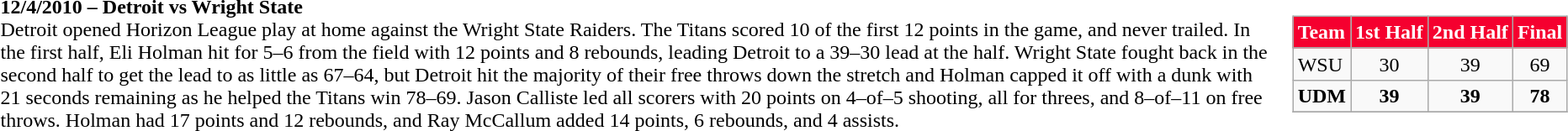<table>
<tr>
<td><br><table class="wikitable" style="float:right; margin-left:1em;">
<tr style="background: #F5002F; color: #FFFFFF">
<td><strong>Team</strong></td>
<td><strong>1st Half</strong></td>
<td><strong>2nd Half</strong></td>
<td><strong>Final</strong></td>
</tr>
<tr>
<td>WSU</td>
<td align=center>30</td>
<td align=center>39</td>
<td align=center>69</td>
</tr>
<tr>
<td><strong>UDM</strong></td>
<td align=center><strong>39</strong></td>
<td align=center><strong>39</strong></td>
<td align=center><strong>78</strong></td>
</tr>
<tr>
</tr>
</table>
<strong>12/4/2010 – Detroit vs Wright State</strong><br>
Detroit opened Horizon League play at home against the Wright State Raiders. The Titans scored 10 of the first 12 points in the game, and never trailed. In the first half, Eli Holman hit for 5–6 from the field with 12 points and 8 rebounds, leading Detroit to a 39–30 lead at the half. Wright State fought back in the second half to get the lead to as little as 67–64, but Detroit hit the majority of their free throws down the stretch and Holman capped it off with a dunk with 21 seconds remaining as he helped the Titans win 78–69. Jason Calliste led all scorers with 20 points on 4–of–5 shooting, all for threes, and 8–of–11 on free throws. Holman had 17 points and 12 rebounds, and Ray McCallum added 14 points, 6 rebounds, and 4 assists.</td>
</tr>
</table>
